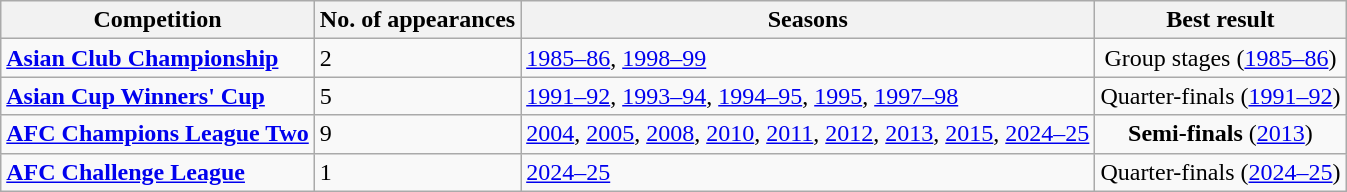<table class="wikitable">
<tr>
<th>Competition</th>
<th>No. of appearances</th>
<th>Seasons</th>
<th>Best result</th>
</tr>
<tr>
<td><strong><a href='#'>Asian Club Championship</a></strong></td>
<td>2</td>
<td><a href='#'>1985–86</a>, <a href='#'>1998–99</a></td>
<td align="center">Group stages (<a href='#'>1985–86</a>)</td>
</tr>
<tr>
<td><strong><a href='#'>Asian Cup Winners' Cup</a></strong></td>
<td>5</td>
<td><a href='#'>1991–92</a>, <a href='#'>1993–94</a>, <a href='#'>1994–95</a>, <a href='#'>1995</a>, <a href='#'>1997–98</a></td>
<td align="center">Quarter-finals (<a href='#'>1991–92</a>)</td>
</tr>
<tr>
<td><strong><a href='#'>AFC Champions League Two</a></strong></td>
<td>9</td>
<td><a href='#'>2004</a>, <a href='#'>2005</a>, <a href='#'>2008</a>, <a href='#'>2010</a>, <a href='#'>2011</a>, <a href='#'>2012</a>, <a href='#'>2013</a>, <a href='#'>2015</a>, <a href='#'>2024–25</a></td>
<td align="center"><strong>Semi-finals</strong> (<a href='#'>2013</a>)</td>
</tr>
<tr>
<td><strong><a href='#'>AFC Challenge League</a></strong></td>
<td>1</td>
<td><a href='#'>2024–25</a></td>
<td align="center">Quarter-finals (<a href='#'>2024–25</a>)</td>
</tr>
</table>
